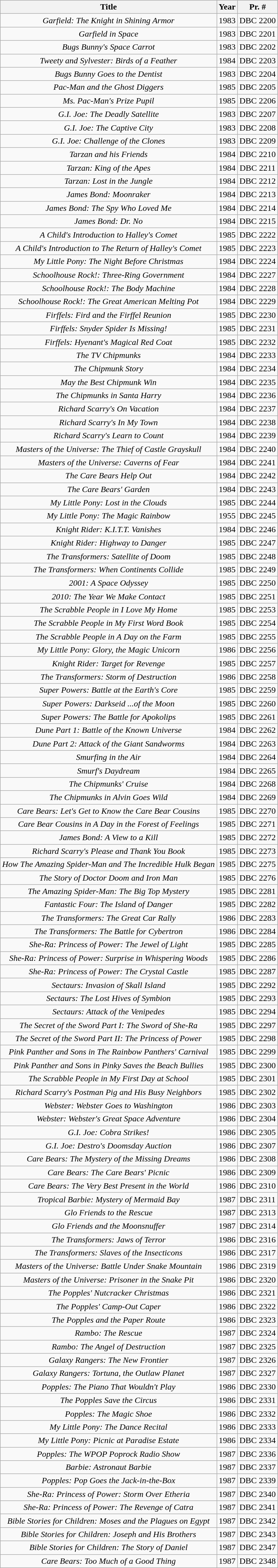<table class="wikitable" style="text-align:center">
<tr>
<th>Title</th>
<th>Year</th>
<th>Pr. #</th>
</tr>
<tr>
<td><em>Garfield: The Knight in Shining Armor</em></td>
<td>1983</td>
<td>DBC 2200</td>
</tr>
<tr>
<td><em>Garfield in Space</em></td>
<td>1983</td>
<td>DBC 2201</td>
</tr>
<tr>
<td><em>Bugs Bunny's Space Carrot</em></td>
<td>1983</td>
<td>DBC 2202</td>
</tr>
<tr>
<td><em>Tweety and Sylvester: Birds of a Feather</em></td>
<td>1984</td>
<td>DBC 2203</td>
</tr>
<tr>
<td><em>Bugs Bunny Goes to the Dentist</em></td>
<td>1983</td>
<td>DBC 2204</td>
</tr>
<tr>
<td><em>Pac-Man and the Ghost Diggers</em></td>
<td>1985</td>
<td>DBC 2205</td>
</tr>
<tr>
<td><em>Ms. Pac-Man's Prize Pupil</em></td>
<td>1985</td>
<td>DBC 2206</td>
</tr>
<tr>
<td><em>G.I. Joe: The Deadly Satellite</em></td>
<td>1983</td>
<td>DBC 2207</td>
</tr>
<tr>
<td><em>G.I. Joe: The Captive City</em></td>
<td>1983</td>
<td>DBC 2208</td>
</tr>
<tr>
<td><em>G.I. Joe: Challenge of the Clones</em></td>
<td>1983</td>
<td>DBC 2209</td>
</tr>
<tr>
<td><em>Tarzan and his Friends</em></td>
<td>1984</td>
<td>DBC 2210</td>
</tr>
<tr>
<td><em>Tarzan: King of the Apes</em></td>
<td>1984</td>
<td>DBC 2211</td>
</tr>
<tr>
<td><em>Tarzan: Lost in the Jungle</em></td>
<td>1984</td>
<td>DBC 2212</td>
</tr>
<tr>
<td><em>James Bond: Moonraker</em></td>
<td>1984</td>
<td>DBC 2213</td>
</tr>
<tr>
<td><em>James Bond: The Spy Who Loved Me</em></td>
<td>1984</td>
<td>DBC 2214</td>
</tr>
<tr>
<td><em>James Bond: Dr. No</em></td>
<td>1984</td>
<td>DBC 2215</td>
</tr>
<tr>
<td><em>A Child's Introduction to Halley's Comet</em></td>
<td>1985</td>
<td>DBC 2222</td>
</tr>
<tr>
<td><em>A Child's Introduction to The Return of Halley's Comet</em></td>
<td>1985</td>
<td>DBC 2223</td>
</tr>
<tr>
<td><em>My Little Pony: The Night Before Christmas</em></td>
<td>1984</td>
<td>DBC 2224</td>
</tr>
<tr>
<td><em>Schoolhouse Rock!: Three-Ring Government</em></td>
<td>1984</td>
<td>DBC 2227</td>
</tr>
<tr>
<td><em>Schoolhouse Rock!: The Body Machine</em></td>
<td>1984</td>
<td>DBC 2228</td>
</tr>
<tr>
<td><em>Schoolhouse Rock!: The Great American Melting Pot</em></td>
<td>1984</td>
<td>DBC 2229</td>
</tr>
<tr>
<td><em>Firffels: Fird and the Firffel Reunion</em></td>
<td>1985</td>
<td>DBC 2230</td>
</tr>
<tr>
<td><em>Firffels: Snyder Spider Is Missing!</em></td>
<td>1985</td>
<td>DBC 2231</td>
</tr>
<tr>
<td><em>Firffels: Hyenant's Magical Red Coat</em></td>
<td>1985</td>
<td>DBC 2232</td>
</tr>
<tr>
<td><em>The TV Chipmunks</em></td>
<td>1984</td>
<td>DBC 2233</td>
</tr>
<tr>
<td><em>The Chipmunk Story</em></td>
<td>1984</td>
<td>DBC 2234</td>
</tr>
<tr>
<td><em>May the Best Chipmunk Win</em></td>
<td>1984</td>
<td>DBC 2235</td>
</tr>
<tr>
<td><em>The Chipmunks in Santa Harry</em></td>
<td>1984</td>
<td>DBC 2236</td>
</tr>
<tr>
<td><em>Richard Scarry's On Vacation</em></td>
<td>1984</td>
<td>DBC 2237</td>
</tr>
<tr>
<td><em>Richard Scarry's In My Town</em></td>
<td>1984</td>
<td>DBC 2238</td>
</tr>
<tr>
<td><em>Richard Scarry's Learn to Count</em></td>
<td>1984</td>
<td>DBC 2239</td>
</tr>
<tr>
<td><em>Masters of the Universe: The Thief of Castle Grayskull</em></td>
<td>1984</td>
<td>DBC 2240</td>
</tr>
<tr>
<td><em>Masters of the Universe: Caverns of Fear</em></td>
<td>1984</td>
<td>DBC 2241</td>
</tr>
<tr>
<td><em>The Care Bears Help Out</em></td>
<td>1984</td>
<td>DBC 2242</td>
</tr>
<tr>
<td><em>The Care Bears' Garden</em></td>
<td>1984</td>
<td>DBC 2243</td>
</tr>
<tr>
<td><em>My Little Pony: Lost in the Clouds</em></td>
<td>1985</td>
<td>DBC 2244</td>
</tr>
<tr>
<td><em>My Little Pony: The Magic Rainbow</em></td>
<td>1955</td>
<td>DBC 2245</td>
</tr>
<tr>
<td><em>Knight Rider: K.I.T.T. Vanishes</em></td>
<td>1984</td>
<td>DBC 2246</td>
</tr>
<tr>
<td><em>Knight Rider: Highway to Danger</em></td>
<td>1985</td>
<td>DBC 2247</td>
</tr>
<tr>
<td><em>The Transformers: Satellite of Doom</em></td>
<td>1985</td>
<td>DBC 2248</td>
</tr>
<tr>
<td><em>The Transformers: When Continents Collide</em></td>
<td>1985</td>
<td>DBC 2249</td>
</tr>
<tr>
<td><em>2001: A Space Odyssey</em></td>
<td>1985</td>
<td>DBC 2250</td>
</tr>
<tr>
<td><em>2010: The Year We Make Contact</em></td>
<td>1985</td>
<td>DBC 2251</td>
</tr>
<tr>
<td><em>The Scrabble People in I Love My Home</em></td>
<td>1985</td>
<td>DBC 2253</td>
</tr>
<tr>
<td><em>The Scrabble People in My First Word Book</em></td>
<td>1985</td>
<td>DBC 2254</td>
</tr>
<tr>
<td><em>The Scrabble People in A Day on the Farm</em></td>
<td>1985</td>
<td>DBC 2255</td>
</tr>
<tr>
<td><em>My Little Pony: Glory, the Magic Unicorn</em></td>
<td>1986</td>
<td>DBC 2256</td>
</tr>
<tr>
<td><em>Knight Rider: Target for Revenge</em></td>
<td>1985</td>
<td>DBC 2257</td>
</tr>
<tr>
<td><em>The Transformers: Storm of Destruction</em></td>
<td>1986</td>
<td>DBC 2258</td>
</tr>
<tr>
<td><em>Super Powers: Battle at the Earth's Core</em></td>
<td>1985</td>
<td>DBC 2259</td>
</tr>
<tr>
<td><em>Super Powers: Darkseid ...of the Moon</em></td>
<td>1985</td>
<td>DBC 2260</td>
</tr>
<tr>
<td><em>Super Powers: The Battle for Apokolips</em></td>
<td>1985</td>
<td>DBC 2261</td>
</tr>
<tr>
<td><em>Dune Part 1: Battle of the Known Universe</em></td>
<td>1984</td>
<td>DBC 2262</td>
</tr>
<tr>
<td><em>Dune Part 2: Attack of the Giant Sandworms</em></td>
<td>1984</td>
<td>DBC 2263</td>
</tr>
<tr>
<td><em>Smurfing in the Air</em></td>
<td>1984</td>
<td>DBC 2264</td>
</tr>
<tr>
<td><em>Smurf's Daydream</em></td>
<td>1984</td>
<td>DBC 2265</td>
</tr>
<tr>
<td><em>The Chipmunks' Cruise</em></td>
<td>1984</td>
<td>DBC 2268</td>
</tr>
<tr>
<td><em>The Chipmunks in Alvin Goes Wild</em></td>
<td>1984</td>
<td>DBC 2269</td>
</tr>
<tr>
<td><em>Care Bears: Let's Get to Know the Care Bear Cousins</em></td>
<td>1985</td>
<td>DBC 2270</td>
</tr>
<tr>
<td><em>Care Bear Cousins in A Day in the Forest of Feelings</em></td>
<td>1985</td>
<td>DBC 2271</td>
</tr>
<tr>
<td><em>James Bond: A View to a Kill</em></td>
<td>1985</td>
<td>DBC 2272</td>
</tr>
<tr>
<td><em>Richard Scarry's Please and Thank You Book</em></td>
<td>1985</td>
<td>DBC 2273</td>
</tr>
<tr>
<td><em>How The Amazing Spider-Man and The Incredible Hulk Began</em></td>
<td>1985</td>
<td>DBC 2275</td>
</tr>
<tr>
<td><em>The Story of Doctor Doom and Iron Man</em></td>
<td>1985</td>
<td>DBC 2276</td>
</tr>
<tr>
<td><em>The Amazing Spider-Man: The Big Top Mystery</em></td>
<td>1985</td>
<td>DBC 2281</td>
</tr>
<tr>
<td><em>Fantastic Four: The Island of Danger</em></td>
<td>1985</td>
<td>DBC 2282</td>
</tr>
<tr>
<td><em>The Transformers: The Great Car Rally</em></td>
<td>1986</td>
<td>DBC 2283</td>
</tr>
<tr>
<td><em>The Transformers: The Battle for Cybertron</em></td>
<td>1986</td>
<td>DBC 2284</td>
</tr>
<tr>
<td><em>She-Ra: Princess of Power: The Jewel of Light</em></td>
<td>1985</td>
<td>DBC 2285</td>
</tr>
<tr>
<td><em>She-Ra: Princess of Power: Surprise in Whispering Woods</em></td>
<td>1985</td>
<td>DBC 2286</td>
</tr>
<tr>
<td><em>She-Ra: Princess of Power: The Crystal Castle</em></td>
<td>1985</td>
<td>DBC 2287</td>
</tr>
<tr>
<td><em>Sectaurs: Invasion of Skall Island</em></td>
<td>1985</td>
<td>DBC 2292</td>
</tr>
<tr>
<td><em>Sectaurs: The Lost Hives of Symbion</em></td>
<td>1985</td>
<td>DBC 2293</td>
</tr>
<tr>
<td><em>Sectaurs: Attack of the Venipedes</em></td>
<td>1985</td>
<td>DBC 2294</td>
</tr>
<tr>
<td><em>The Secret of the Sword Part I: The Sword of She-Ra</em></td>
<td>1985</td>
<td>DBC 2297</td>
</tr>
<tr>
<td><em>The Secret of the Sword Part II: The Princess of Power</em></td>
<td>1985</td>
<td>DBC 2298</td>
</tr>
<tr>
<td><em>Pink Panther and Sons in The Rainbow Panthers' Carnival</em></td>
<td>1985</td>
<td>DBC 2299</td>
</tr>
<tr>
<td><em>Pink Panther and Sons in Pinky Saves the Beach Bullies</em></td>
<td>1985</td>
<td>DBC 2300</td>
</tr>
<tr>
<td><em>The Scrabble People in My First Day at School</em></td>
<td>1985</td>
<td>DBC 2301</td>
</tr>
<tr>
<td><em>Richard Scarry's Postman Pig and His Busy Neighbors</em></td>
<td>1985</td>
<td>DBC 2302</td>
</tr>
<tr>
<td><em>Webster: Webster Goes to Washington</em></td>
<td>1986</td>
<td>DBC 2303</td>
</tr>
<tr>
<td><em>Webster: Webster's Great Space Adventure</em></td>
<td>1986</td>
<td>DBC 2304</td>
</tr>
<tr>
<td><em>G.I. Joe: Cobra Strikes!</em></td>
<td>1986</td>
<td>DBC 2305</td>
</tr>
<tr>
<td><em>G.I. Joe: Destro's Doomsday Auction</em></td>
<td>1986</td>
<td>DBC 2307</td>
</tr>
<tr>
<td><em>Care Bears: The Mystery of the Missing Dreams</em></td>
<td>1986</td>
<td>DBC 2308</td>
</tr>
<tr>
<td><em>Care Bears: The Care Bears' Picnic</em></td>
<td>1986</td>
<td>DBC 2309</td>
</tr>
<tr>
<td><em>Care Bears: The Very Best Present in the World</em></td>
<td>1986</td>
<td>DBC 2310</td>
</tr>
<tr>
<td><em>Tropical Barbie: Mystery of Mermaid Bay</em></td>
<td>1987</td>
<td>DBC 2311</td>
</tr>
<tr>
<td><em>Glo Friends to the Rescue</em></td>
<td>1987</td>
<td>DBC 2313</td>
</tr>
<tr>
<td><em>Glo Friends and the Moonsnuffer</em></td>
<td>1987</td>
<td>DBC 2314</td>
</tr>
<tr>
<td><em>The Transformers: Jaws of Terror</em></td>
<td>1986</td>
<td>DBC 2316</td>
</tr>
<tr>
<td><em>The Transformers: Slaves of the Insecticons</em></td>
<td>1986</td>
<td>DBC 2317</td>
</tr>
<tr>
<td><em>Masters of the Universe: Battle Under Snake Mountain</em></td>
<td>1986</td>
<td>DBC 2319</td>
</tr>
<tr>
<td><em>Masters of the Universe: Prisoner in the Snake Pit</em></td>
<td>1986</td>
<td>DBC 2320</td>
</tr>
<tr>
<td><em>The Popples' Nutcracker Christmas</em></td>
<td>1986</td>
<td>DBC 2321</td>
</tr>
<tr>
<td><em>The Popples' Camp-Out Caper</em></td>
<td>1986</td>
<td>DBC 2322</td>
</tr>
<tr>
<td><em>The Popples and the Paper Route</em></td>
<td>1986</td>
<td>DBC 2323</td>
</tr>
<tr>
<td><em>Rambo: The Rescue</em></td>
<td>1987</td>
<td>DBC 2324</td>
</tr>
<tr>
<td><em>Rambo: The Angel of Destruction</em></td>
<td>1987</td>
<td>DBC 2325</td>
</tr>
<tr>
<td><em>Galaxy Rangers: The New Frontier</em></td>
<td>1987</td>
<td>DBC 2326</td>
</tr>
<tr>
<td><em>Galaxy Rangers: Tortuna, the Outlaw Planet</em></td>
<td>1987</td>
<td>DBC 2327</td>
</tr>
<tr>
<td><em>Popples: The Piano That Wouldn't Play</em></td>
<td>1986</td>
<td>DBC 2330</td>
</tr>
<tr>
<td><em>The Popples Save the Circus</em></td>
<td>1986</td>
<td>DBC 2331</td>
</tr>
<tr>
<td><em>Popples: The Magic Shoe</em></td>
<td>1986</td>
<td>DBC 2332</td>
</tr>
<tr>
<td><em>My Little Pony: The Dance Recital</em></td>
<td>1986</td>
<td>DBC 2333</td>
</tr>
<tr>
<td><em>My Little Pony: Picnic at Paradise Estate</em></td>
<td>1986</td>
<td>DBC 2334</td>
</tr>
<tr>
<td><em>Popples: The WPOP Poprock Radio Show</em></td>
<td>1987</td>
<td>DBC 2336</td>
</tr>
<tr>
<td><em>Barbie: Astronaut Barbie</em></td>
<td>1987</td>
<td>DBC 2337</td>
</tr>
<tr>
<td><em>Popples: Pop Goes the Jack-in-the-Box</em></td>
<td>1987</td>
<td>DBC 2339</td>
</tr>
<tr>
<td><em>She-Ra: Princess of Power: Storm Over Etheria</em></td>
<td>1987</td>
<td>DBC 2340</td>
</tr>
<tr>
<td><em>She-Ra: Princess of Power: The Revenge of Catra</em></td>
<td>1987</td>
<td>DBC 2341</td>
</tr>
<tr>
<td><em>Bible Stories for Children: Moses and the Plagues on Egypt</em></td>
<td>1987</td>
<td>DBC 2342</td>
</tr>
<tr>
<td><em>Bible Stories for Children: Joseph and His Brothers</em></td>
<td>1987</td>
<td>DBC 2343</td>
</tr>
<tr>
<td><em>Bible Stories for Children: The Story of Daniel</em></td>
<td>1987</td>
<td>DBC 2347</td>
</tr>
<tr>
<td><em>Care Bears: Too Much of a Good Thing</em></td>
<td>1987</td>
<td>DBC 2348</td>
</tr>
</table>
